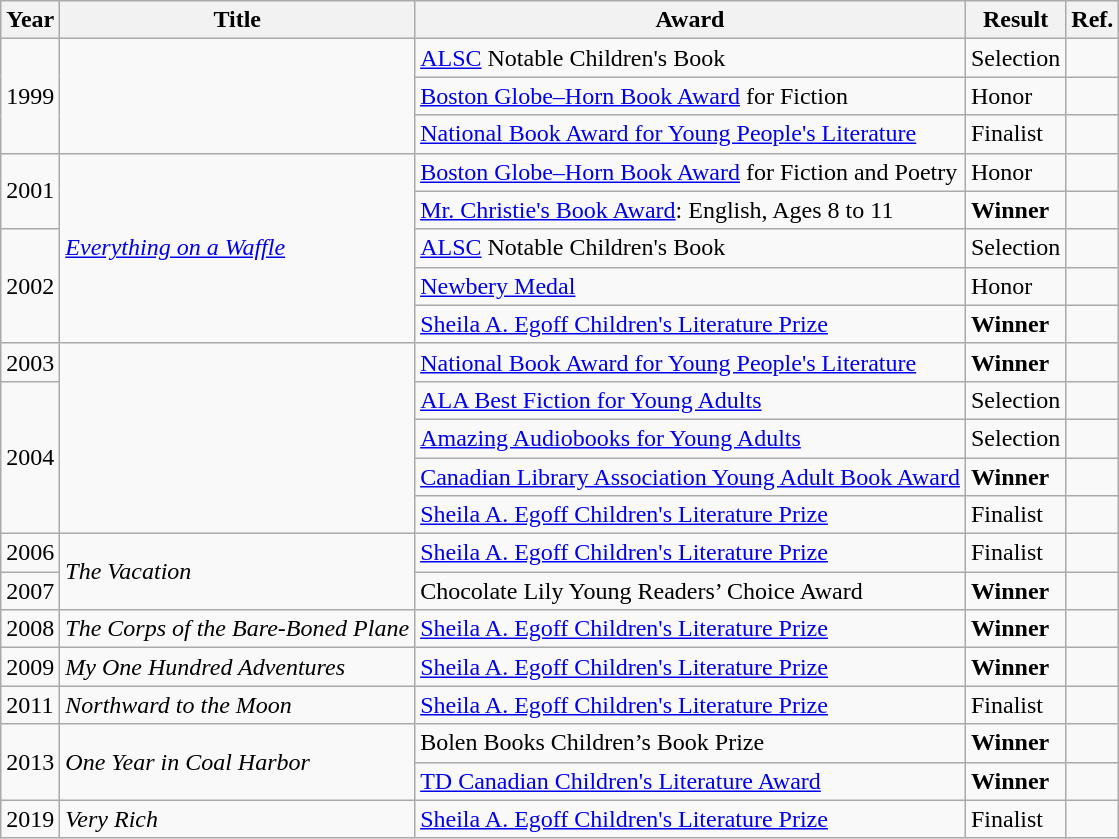<table class="wikitable sortable mw-collapsible">
<tr>
<th>Year</th>
<th>Title</th>
<th>Award</th>
<th>Result</th>
<th>Ref.</th>
</tr>
<tr>
<td rowspan="3">1999</td>
<td rowspan="3"></td>
<td><a href='#'>ALSC</a> Notable Children's Book</td>
<td>Selection</td>
<td></td>
</tr>
<tr>
<td><a href='#'>Boston Globe–Horn Book Award</a> for Fiction</td>
<td>Honor</td>
<td></td>
</tr>
<tr>
<td><a href='#'>National Book Award for Young People's Literature</a></td>
<td>Finalist</td>
<td></td>
</tr>
<tr>
<td rowspan="2">2001</td>
<td rowspan="5"><em><a href='#'>Everything on a Waffle</a></em></td>
<td><a href='#'>Boston Globe–Horn Book Award</a> for Fiction and Poetry</td>
<td>Honor</td>
<td></td>
</tr>
<tr>
<td><a href='#'>Mr. Christie's Book Award</a>: English, Ages 8 to 11</td>
<td><strong>Winner</strong></td>
<td></td>
</tr>
<tr>
<td rowspan="3">2002</td>
<td><a href='#'>ALSC</a> Notable Children's Book</td>
<td>Selection</td>
<td></td>
</tr>
<tr>
<td><a href='#'>Newbery Medal</a></td>
<td>Honor</td>
<td></td>
</tr>
<tr>
<td><a href='#'>Sheila A. Egoff Children's Literature Prize</a></td>
<td><strong>Winner</strong></td>
<td></td>
</tr>
<tr>
<td>2003</td>
<td rowspan="5"></td>
<td><a href='#'>National Book Award for Young People's Literature</a></td>
<td><strong>Winner</strong></td>
<td></td>
</tr>
<tr>
<td rowspan="4">2004</td>
<td><a href='#'>ALA Best Fiction for Young Adults</a></td>
<td>Selection</td>
<td></td>
</tr>
<tr>
<td><a href='#'>Amazing Audiobooks for Young Adults</a></td>
<td>Selection</td>
<td></td>
</tr>
<tr>
<td><a href='#'>Canadian Library Association Young Adult Book Award</a></td>
<td><strong>Winner</strong></td>
<td></td>
</tr>
<tr>
<td><a href='#'>Sheila A. Egoff Children's Literature Prize</a></td>
<td>Finalist</td>
<td></td>
</tr>
<tr>
<td rowspan="1">2006</td>
<td rowspan="2"><em>The Vacation</em></td>
<td><a href='#'>Sheila A. Egoff Children's Literature Prize</a></td>
<td>Finalist</td>
<td></td>
</tr>
<tr>
<td>2007</td>
<td>Chocolate Lily Young Readers’ Choice Award</td>
<td><strong>Winner</strong></td>
<td></td>
</tr>
<tr>
<td rowspan="1">2008</td>
<td><em>The Corps of the Bare-Boned Plane</em></td>
<td><a href='#'>Sheila A. Egoff Children's Literature Prize</a></td>
<td><strong>Winner</strong></td>
<td></td>
</tr>
<tr>
<td rowspan="1">2009</td>
<td><em>My One Hundred Adventures</em></td>
<td><a href='#'>Sheila A. Egoff Children's Literature Prize</a></td>
<td><strong>Winner</strong></td>
<td></td>
</tr>
<tr>
<td rowspan="1">2011</td>
<td><em>Northward to the Moon</em></td>
<td><a href='#'>Sheila A. Egoff Children's Literature Prize</a></td>
<td>Finalist</td>
<td></td>
</tr>
<tr>
<td rowspan="2">2013</td>
<td rowspan="2"><em>One Year in Coal Harbor</em></td>
<td>Bolen Books Children’s Book Prize</td>
<td><strong>Winner</strong></td>
<td></td>
</tr>
<tr>
<td><a href='#'>TD Canadian Children's Literature Award</a></td>
<td><strong>Winner</strong></td>
<td></td>
</tr>
<tr>
<td rowspan="1">2019</td>
<td><em>Very Rich</em></td>
<td><a href='#'>Sheila A. Egoff Children's Literature Prize</a></td>
<td>Finalist</td>
<td></td>
</tr>
</table>
